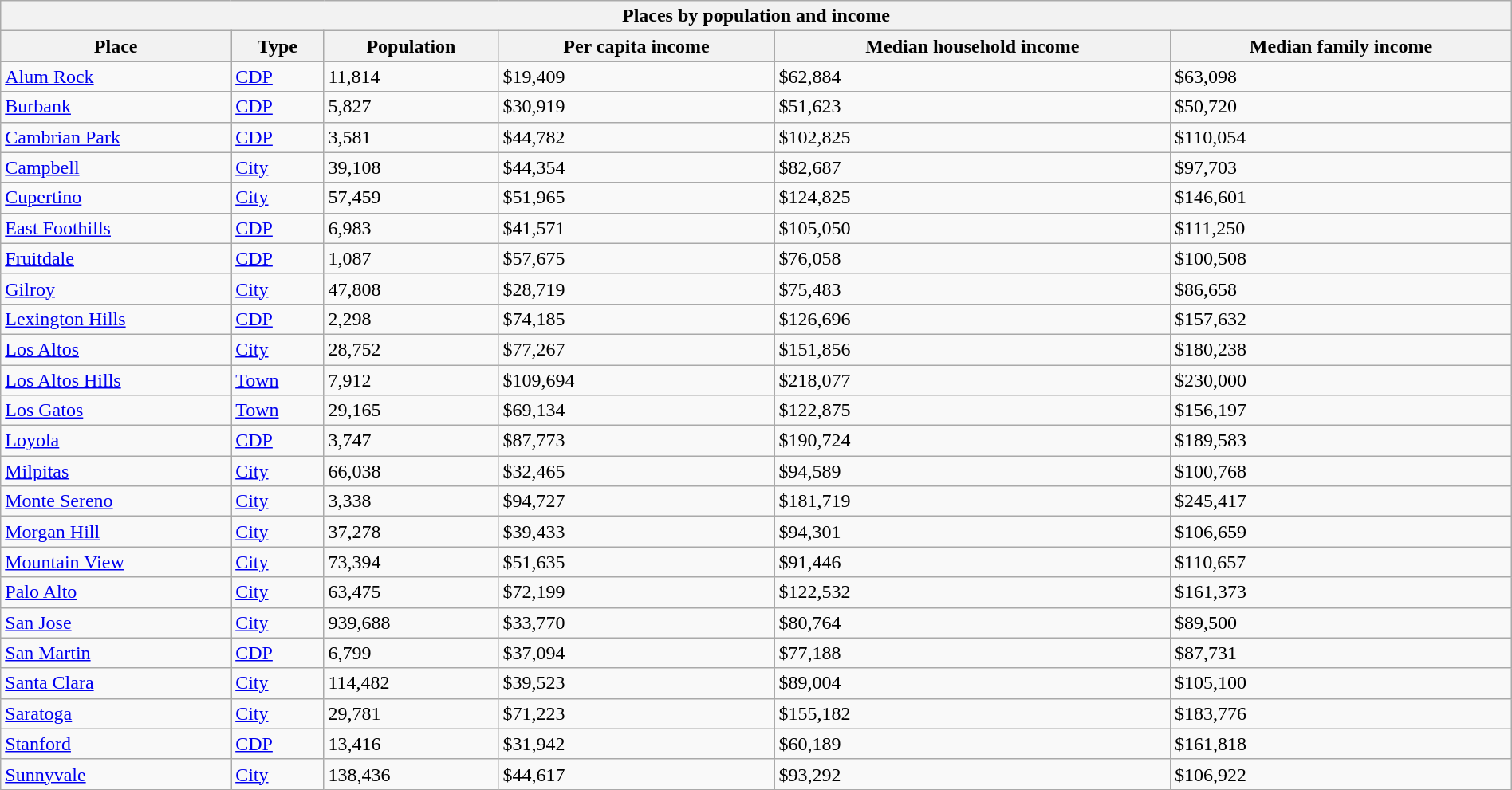<table class="wikitable collapsible collapsed sortable" style="width: 100%;">
<tr>
<th colspan="6">Places by population and income</th>
</tr>
<tr>
<th>Place</th>
<th>Type</th>
<th>Population</th>
<th data-sort-type="currency">Per capita income</th>
<th data-sort-type="currency">Median household income</th>
<th data-sort-type="currency">Median family income</th>
</tr>
<tr>
<td><a href='#'>Alum Rock</a></td>
<td><a href='#'>CDP</a></td>
<td>11,814</td>
<td>$19,409</td>
<td>$62,884</td>
<td>$63,098</td>
</tr>
<tr>
<td><a href='#'>Burbank</a></td>
<td><a href='#'>CDP</a></td>
<td>5,827</td>
<td>$30,919</td>
<td>$51,623</td>
<td>$50,720</td>
</tr>
<tr>
<td><a href='#'>Cambrian Park</a></td>
<td><a href='#'>CDP</a></td>
<td>3,581</td>
<td>$44,782</td>
<td>$102,825</td>
<td>$110,054</td>
</tr>
<tr>
<td><a href='#'>Campbell</a></td>
<td><a href='#'>City</a></td>
<td>39,108</td>
<td>$44,354</td>
<td>$82,687</td>
<td>$97,703</td>
</tr>
<tr>
<td><a href='#'>Cupertino</a></td>
<td><a href='#'>City</a></td>
<td>57,459</td>
<td>$51,965</td>
<td>$124,825</td>
<td>$146,601</td>
</tr>
<tr>
<td><a href='#'>East Foothills</a></td>
<td><a href='#'>CDP</a></td>
<td>6,983</td>
<td>$41,571</td>
<td>$105,050</td>
<td>$111,250</td>
</tr>
<tr>
<td><a href='#'>Fruitdale</a></td>
<td><a href='#'>CDP</a></td>
<td>1,087</td>
<td>$57,675</td>
<td>$76,058</td>
<td>$100,508</td>
</tr>
<tr>
<td><a href='#'>Gilroy</a></td>
<td><a href='#'>City</a></td>
<td>47,808</td>
<td>$28,719</td>
<td>$75,483</td>
<td>$86,658</td>
</tr>
<tr>
<td><a href='#'>Lexington Hills</a></td>
<td><a href='#'>CDP</a></td>
<td>2,298</td>
<td>$74,185</td>
<td>$126,696</td>
<td>$157,632</td>
</tr>
<tr>
<td><a href='#'>Los Altos</a></td>
<td><a href='#'>City</a></td>
<td>28,752</td>
<td>$77,267</td>
<td>$151,856</td>
<td>$180,238</td>
</tr>
<tr>
<td><a href='#'>Los Altos Hills</a></td>
<td><a href='#'>Town</a></td>
<td>7,912</td>
<td>$109,694</td>
<td>$218,077</td>
<td>$230,000</td>
</tr>
<tr>
<td><a href='#'>Los Gatos</a></td>
<td><a href='#'>Town</a></td>
<td>29,165</td>
<td>$69,134</td>
<td>$122,875</td>
<td>$156,197</td>
</tr>
<tr>
<td><a href='#'>Loyola</a></td>
<td><a href='#'>CDP</a></td>
<td>3,747</td>
<td>$87,773</td>
<td>$190,724</td>
<td>$189,583</td>
</tr>
<tr>
<td><a href='#'>Milpitas</a></td>
<td><a href='#'>City</a></td>
<td>66,038</td>
<td>$32,465</td>
<td>$94,589</td>
<td>$100,768</td>
</tr>
<tr>
<td><a href='#'>Monte Sereno</a></td>
<td><a href='#'>City</a></td>
<td>3,338</td>
<td>$94,727</td>
<td>$181,719</td>
<td>$245,417</td>
</tr>
<tr>
<td><a href='#'>Morgan Hill</a></td>
<td><a href='#'>City</a></td>
<td>37,278</td>
<td>$39,433</td>
<td>$94,301</td>
<td>$106,659</td>
</tr>
<tr>
<td><a href='#'>Mountain View</a></td>
<td><a href='#'>City</a></td>
<td>73,394</td>
<td>$51,635</td>
<td>$91,446</td>
<td>$110,657</td>
</tr>
<tr>
<td><a href='#'>Palo Alto</a></td>
<td><a href='#'>City</a></td>
<td>63,475</td>
<td>$72,199</td>
<td>$122,532</td>
<td>$161,373</td>
</tr>
<tr>
<td><a href='#'>San Jose</a></td>
<td><a href='#'>City</a></td>
<td>939,688</td>
<td>$33,770</td>
<td>$80,764</td>
<td>$89,500</td>
</tr>
<tr>
<td><a href='#'>San Martin</a></td>
<td><a href='#'>CDP</a></td>
<td>6,799</td>
<td>$37,094</td>
<td>$77,188</td>
<td>$87,731</td>
</tr>
<tr>
<td><a href='#'>Santa Clara</a></td>
<td><a href='#'>City</a></td>
<td>114,482</td>
<td>$39,523</td>
<td>$89,004</td>
<td>$105,100</td>
</tr>
<tr>
<td><a href='#'>Saratoga</a></td>
<td><a href='#'>City</a></td>
<td>29,781</td>
<td>$71,223</td>
<td>$155,182</td>
<td>$183,776</td>
</tr>
<tr>
<td><a href='#'>Stanford</a></td>
<td><a href='#'>CDP</a></td>
<td>13,416</td>
<td>$31,942</td>
<td>$60,189</td>
<td>$161,818</td>
</tr>
<tr>
<td><a href='#'>Sunnyvale</a></td>
<td><a href='#'>City</a></td>
<td>138,436</td>
<td>$44,617</td>
<td>$93,292</td>
<td>$106,922</td>
</tr>
</table>
